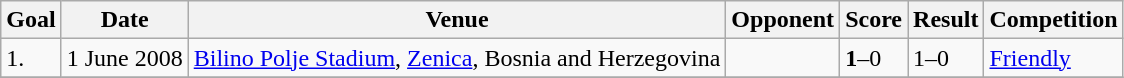<table class="wikitable">
<tr>
<th>Goal</th>
<th>Date</th>
<th>Venue</th>
<th>Opponent</th>
<th>Score</th>
<th>Result</th>
<th>Competition</th>
</tr>
<tr>
<td>1.</td>
<td>1 June 2008</td>
<td><a href='#'>Bilino Polje Stadium</a>, <a href='#'>Zenica</a>, Bosnia and Herzegovina</td>
<td></td>
<td><strong>1</strong>–0</td>
<td>1–0</td>
<td><a href='#'>Friendly</a></td>
</tr>
<tr>
</tr>
</table>
